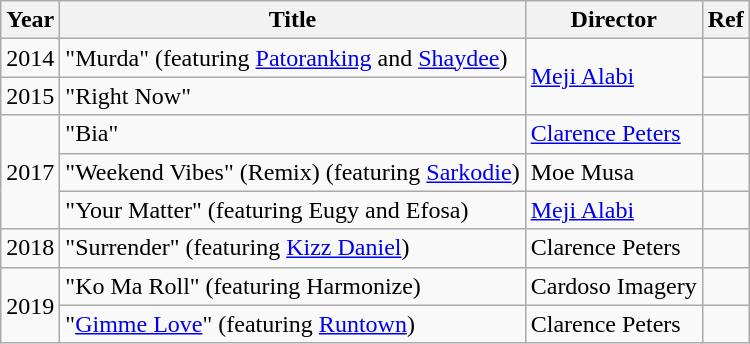<table class="wikitable">
<tr>
<th>Year</th>
<th>Title</th>
<th>Director</th>
<th>Ref</th>
</tr>
<tr>
<td>2014</td>
<td>"Murda" <span>(featuring <a href='#'>Patoranking</a> and <a href='#'>Shaydee</a>)</span></td>
<td rowspan="2"><a href='#'>Meji Alabi</a></td>
<td></td>
</tr>
<tr>
<td>2015</td>
<td>"Right Now"</td>
<td></td>
</tr>
<tr>
<td rowspan="3">2017</td>
<td>"Bia"</td>
<td><a href='#'>Clarence Peters</a></td>
<td></td>
</tr>
<tr>
<td>"Weekend Vibes" (Remix) <span>(featuring <a href='#'>Sarkodie</a>)</span></td>
<td>Moe Musa</td>
<td></td>
</tr>
<tr>
<td>"Your Matter" <span>(featuring Eugy and Efosa)</span></td>
<td><a href='#'>Meji Alabi</a></td>
<td></td>
</tr>
<tr>
<td>2018</td>
<td>"Surrender" <span>(featuring <a href='#'>Kizz Daniel</a>)</span></td>
<td>Clarence Peters</td>
<td></td>
</tr>
<tr>
<td rowspan="2">2019</td>
<td>"Ko Ma Roll" <span>(featuring Harmonize)</span></td>
<td>Cardoso Imagery</td>
<td></td>
</tr>
<tr>
<td>"<a href='#'>Gimme Love</a>" <span>(featuring <a href='#'>Runtown</a>)</span></td>
<td>Clarence Peters</td>
<td></td>
</tr>
</table>
